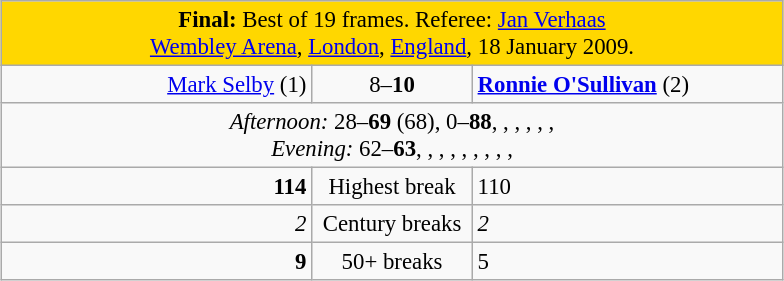<table class="wikitable" style="font-size: 95%; margin: 1em auto 1em auto;">
<tr>
<td colspan="3" align="center" bgcolor="#ffd700"><strong>Final:</strong> Best of 19 frames. Referee: <a href='#'>Jan Verhaas</a><br><a href='#'>Wembley Arena</a>, <a href='#'>London</a>, <a href='#'>England</a>, 18 January 2009.</td>
</tr>
<tr>
<td width = "200" align="right"><a href='#'>Mark Selby</a> (1)<br></td>
<td width = "100" align="center">8–<strong>10</strong></td>
<td width = "200"><strong><a href='#'>Ronnie O'Sullivan</a></strong> (2)<br></td>
</tr>
<tr>
<td colspan="3" align="center" style="font-size: 100%"><em>Afternoon:</em> 28–<strong>69</strong> (68), 0–<strong>88</strong>, , , , , ,  <br><em>Evening:</em> 62–<strong>63</strong>, , , , , , , , , </td>
</tr>
<tr>
<td align="right"><strong>114</strong></td>
<td align="center">Highest break</td>
<td>110</td>
</tr>
<tr>
<td align="right"><em>2</em></td>
<td align="center">Century breaks</td>
<td><em>2</em></td>
</tr>
<tr>
<td align="right"><strong>9</strong></td>
<td align="center">50+ breaks</td>
<td>5</td>
</tr>
</table>
